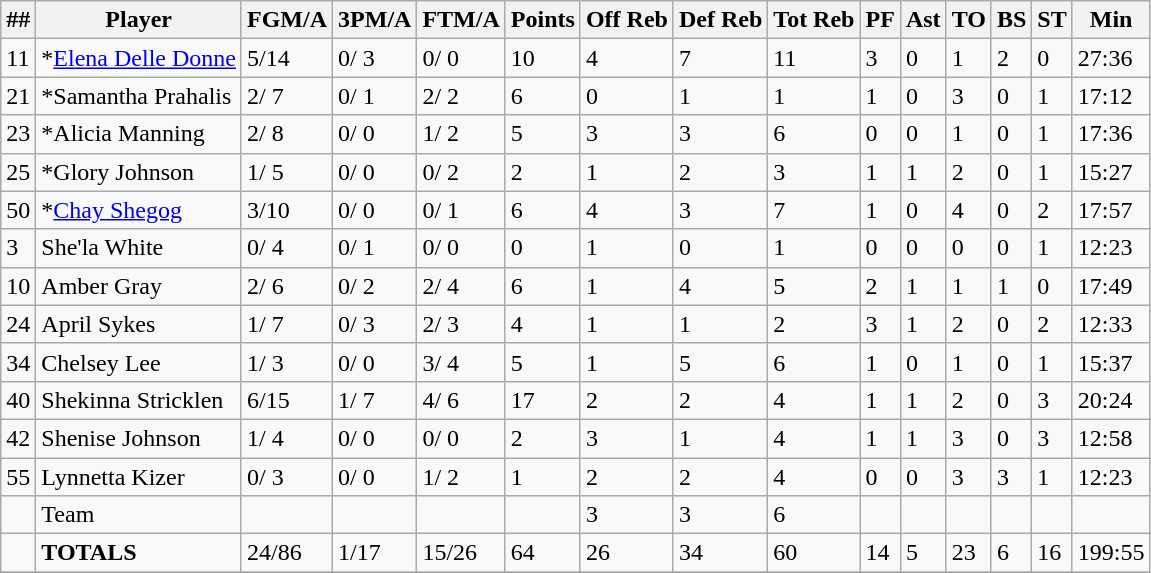<table class="wikitable sortable">
<tr>
<th>##</th>
<th>Player</th>
<th>FGM/A</th>
<th>3PM/A</th>
<th>FTM/A</th>
<th>Points</th>
<th>Off Reb</th>
<th>Def Reb</th>
<th>Tot Reb</th>
<th>PF</th>
<th>Ast</th>
<th>TO</th>
<th>BS</th>
<th>ST</th>
<th>Min</th>
</tr>
<tr>
<td>11</td>
<td>*<a href='#'>Elena Delle Donne</a></td>
<td>5/14</td>
<td>0/ 3</td>
<td>0/ 0</td>
<td>10</td>
<td>4</td>
<td>7</td>
<td>11</td>
<td>3</td>
<td>0</td>
<td>1</td>
<td>2</td>
<td>0</td>
<td>27:36</td>
</tr>
<tr>
<td>21</td>
<td>*Samantha Prahalis</td>
<td>2/ 7</td>
<td>0/ 1</td>
<td>2/ 2</td>
<td>6</td>
<td>0</td>
<td>1</td>
<td>1</td>
<td>1</td>
<td>0</td>
<td>3</td>
<td>0</td>
<td>1</td>
<td>17:12</td>
</tr>
<tr>
<td>23</td>
<td>*Alicia Manning</td>
<td>2/ 8</td>
<td>0/ 0</td>
<td>1/ 2</td>
<td>5</td>
<td>3</td>
<td>3</td>
<td>6</td>
<td>0</td>
<td>0</td>
<td>1</td>
<td>0</td>
<td>1</td>
<td>17:36</td>
</tr>
<tr>
<td>25</td>
<td>*Glory Johnson</td>
<td>1/ 5</td>
<td>0/ 0</td>
<td>0/ 2</td>
<td>2</td>
<td>1</td>
<td>2</td>
<td>3</td>
<td>1</td>
<td>1</td>
<td>2</td>
<td>0</td>
<td>1</td>
<td>15:27</td>
</tr>
<tr>
<td>50</td>
<td>*<a href='#'>Chay Shegog</a></td>
<td>3/10</td>
<td>0/ 0</td>
<td>0/ 1</td>
<td>6</td>
<td>4</td>
<td>3</td>
<td>7</td>
<td>1</td>
<td>0</td>
<td>4</td>
<td>0</td>
<td>2</td>
<td>17:57</td>
</tr>
<tr>
<td>3</td>
<td>She'la White</td>
<td>0/ 4</td>
<td>0/ 1</td>
<td>0/ 0</td>
<td>0</td>
<td>1</td>
<td>0</td>
<td>1</td>
<td>0</td>
<td>0</td>
<td>0</td>
<td>0</td>
<td>1</td>
<td>12:23</td>
</tr>
<tr>
<td>10</td>
<td>Amber Gray</td>
<td>2/ 6</td>
<td>0/ 2</td>
<td>2/ 4</td>
<td>6</td>
<td>1</td>
<td>4</td>
<td>5</td>
<td>2</td>
<td>1</td>
<td>1</td>
<td>1</td>
<td>0</td>
<td>17:49</td>
</tr>
<tr>
<td>24</td>
<td>April Sykes</td>
<td>1/ 7</td>
<td>0/ 3</td>
<td>2/ 3</td>
<td>4</td>
<td>1</td>
<td>1</td>
<td>2</td>
<td>3</td>
<td>1</td>
<td>2</td>
<td>0</td>
<td>2</td>
<td>12:33</td>
</tr>
<tr>
<td>34</td>
<td>Chelsey Lee</td>
<td>1/ 3</td>
<td>0/ 0</td>
<td>3/ 4</td>
<td>5</td>
<td>1</td>
<td>5</td>
<td>6</td>
<td>1</td>
<td>0</td>
<td>1</td>
<td>0</td>
<td>1</td>
<td>15:37</td>
</tr>
<tr>
<td>40</td>
<td>Shekinna Stricklen</td>
<td>6/15</td>
<td>1/ 7</td>
<td>4/ 6</td>
<td>17</td>
<td>2</td>
<td>2</td>
<td>4</td>
<td>1</td>
<td>1</td>
<td>2</td>
<td>0</td>
<td>3</td>
<td>20:24</td>
</tr>
<tr>
<td>42</td>
<td>Shenise Johnson</td>
<td>1/ 4</td>
<td>0/ 0</td>
<td>0/ 0</td>
<td>2</td>
<td>3</td>
<td>1</td>
<td>4</td>
<td>1</td>
<td>1</td>
<td>3</td>
<td>0</td>
<td>3</td>
<td>12:58</td>
</tr>
<tr>
<td>55</td>
<td>Lynnetta Kizer</td>
<td>0/ 3</td>
<td>0/ 0</td>
<td>1/ 2</td>
<td>1</td>
<td>2</td>
<td>2</td>
<td>4</td>
<td>0</td>
<td>0</td>
<td>3</td>
<td>3</td>
<td>1</td>
<td>12:23</td>
</tr>
<tr>
<td></td>
<td>Team</td>
<td></td>
<td></td>
<td></td>
<td></td>
<td>3</td>
<td>3</td>
<td>6</td>
<td></td>
<td></td>
<td></td>
<td></td>
<td></td>
<td></td>
</tr>
<tr>
<td></td>
<td><strong>TOTALS</strong></td>
<td>24/86</td>
<td>1/17</td>
<td>15/26</td>
<td>64</td>
<td>26</td>
<td>34</td>
<td>60</td>
<td>14</td>
<td>5</td>
<td>23</td>
<td>6</td>
<td>16</td>
<td>199:55</td>
</tr>
<tr>
</tr>
</table>
